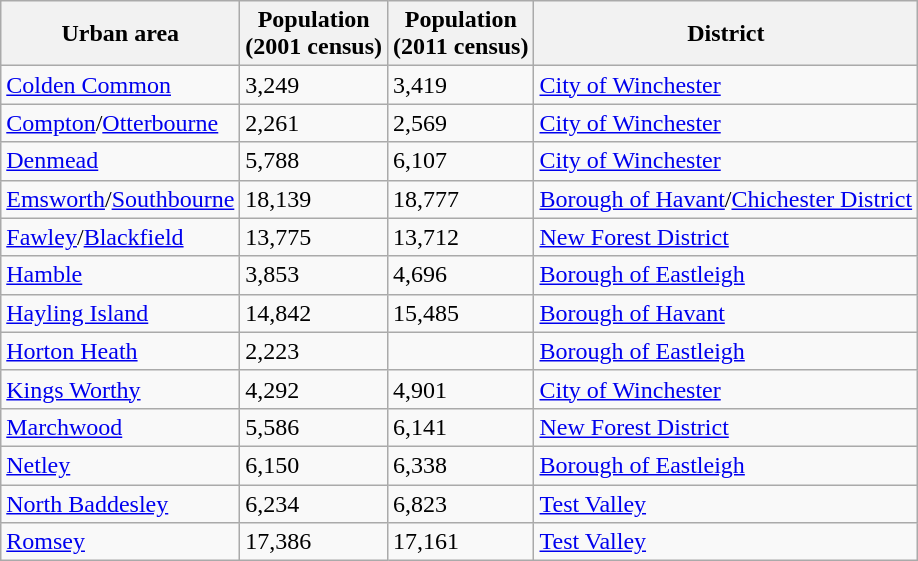<table class="wikitable sortable">
<tr>
<th>Urban area</th>
<th>Population<br>(2001 census)</th>
<th>Population<br>(2011 census)</th>
<th>District</th>
</tr>
<tr>
<td><a href='#'>Colden Common</a></td>
<td>3,249</td>
<td>3,419</td>
<td><a href='#'>City of Winchester</a></td>
</tr>
<tr>
<td><a href='#'>Compton</a>/<a href='#'>Otterbourne</a></td>
<td>2,261</td>
<td>2,569</td>
<td><a href='#'>City of Winchester</a></td>
</tr>
<tr>
<td><a href='#'>Denmead</a></td>
<td>5,788</td>
<td>6,107</td>
<td><a href='#'>City of Winchester</a></td>
</tr>
<tr>
<td><a href='#'>Emsworth</a>/<a href='#'>Southbourne</a></td>
<td>18,139</td>
<td>18,777</td>
<td><a href='#'>Borough of Havant</a>/<a href='#'>Chichester District</a></td>
</tr>
<tr>
<td><a href='#'>Fawley</a>/<a href='#'>Blackfield</a></td>
<td>13,775</td>
<td>13,712</td>
<td><a href='#'>New Forest District</a></td>
</tr>
<tr>
<td><a href='#'>Hamble</a></td>
<td>3,853</td>
<td>4,696</td>
<td><a href='#'>Borough of Eastleigh</a></td>
</tr>
<tr>
<td><a href='#'>Hayling Island</a></td>
<td>14,842</td>
<td>15,485</td>
<td><a href='#'>Borough of Havant</a></td>
</tr>
<tr>
<td><a href='#'>Horton Heath</a></td>
<td>2,223</td>
<td></td>
<td><a href='#'>Borough of Eastleigh</a></td>
</tr>
<tr>
<td><a href='#'>Kings Worthy</a></td>
<td>4,292</td>
<td>4,901</td>
<td><a href='#'>City of Winchester</a></td>
</tr>
<tr>
<td><a href='#'>Marchwood</a></td>
<td>5,586</td>
<td>6,141</td>
<td><a href='#'>New Forest District</a></td>
</tr>
<tr>
<td><a href='#'>Netley</a></td>
<td>6,150</td>
<td>6,338</td>
<td><a href='#'>Borough of Eastleigh</a></td>
</tr>
<tr>
<td><a href='#'>North Baddesley</a></td>
<td>6,234</td>
<td>6,823</td>
<td><a href='#'>Test Valley</a></td>
</tr>
<tr>
<td><a href='#'>Romsey</a></td>
<td>17,386</td>
<td>17,161</td>
<td><a href='#'>Test Valley</a></td>
</tr>
</table>
